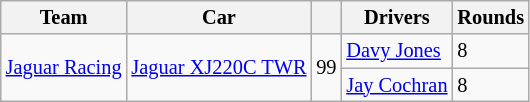<table class="wikitable" style="font-size: 85%">
<tr>
<th>Team</th>
<th>Car</th>
<th></th>
<th>Drivers</th>
<th>Rounds</th>
</tr>
<tr>
<td rowspan="2"> <a href='#'>Jaguar Racing</a></td>
<td rowspan="2"><a href='#'>Jaguar XJ220C TWR</a></td>
<td rowspan="2">99</td>
<td> <a href='#'>Davy Jones</a></td>
<td>8</td>
</tr>
<tr>
<td> <a href='#'>Jay Cochran</a></td>
<td>8</td>
</tr>
</table>
